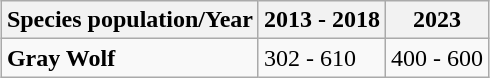<table class="wikitable" style="margin-left: auto; margin-right: auto; border: none;">
<tr>
<th>Species population/Year</th>
<th>2013 - 2018</th>
<th>2023</th>
</tr>
<tr>
<td><strong>Gray Wolf</strong></td>
<td>302 - 610</td>
<td>400 - 600</td>
</tr>
<tr>
</tr>
</table>
